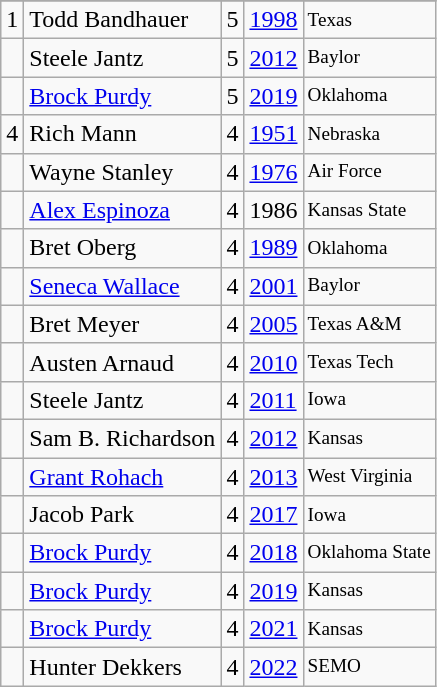<table class="wikitable">
<tr>
</tr>
<tr>
<td>1</td>
<td>Todd Bandhauer</td>
<td>5</td>
<td><a href='#'>1998</a></td>
<td style="font-size:80%;">Texas</td>
</tr>
<tr>
<td></td>
<td>Steele Jantz</td>
<td>5</td>
<td><a href='#'>2012</a></td>
<td style="font-size:80%;">Baylor</td>
</tr>
<tr>
<td></td>
<td><a href='#'>Brock Purdy</a></td>
<td>5</td>
<td><a href='#'>2019</a></td>
<td style="font-size:80%;">Oklahoma</td>
</tr>
<tr>
<td>4</td>
<td>Rich Mann</td>
<td>4</td>
<td><a href='#'>1951</a></td>
<td style="font-size:80%;">Nebraska</td>
</tr>
<tr>
<td></td>
<td>Wayne Stanley</td>
<td>4</td>
<td><a href='#'>1976</a></td>
<td style="font-size:80%;">Air Force</td>
</tr>
<tr>
<td></td>
<td><a href='#'>Alex Espinoza</a></td>
<td>4</td>
<td>1986</td>
<td style="font-size:80%;">Kansas State</td>
</tr>
<tr>
<td></td>
<td>Bret Oberg</td>
<td>4</td>
<td><a href='#'>1989</a></td>
<td style="font-size:80%;">Oklahoma</td>
</tr>
<tr>
<td></td>
<td><a href='#'>Seneca Wallace</a></td>
<td>4</td>
<td><a href='#'>2001</a></td>
<td style="font-size:80%;">Baylor</td>
</tr>
<tr>
<td></td>
<td>Bret Meyer</td>
<td>4</td>
<td><a href='#'>2005</a></td>
<td style="font-size:80%;">Texas A&M</td>
</tr>
<tr>
<td></td>
<td>Austen Arnaud</td>
<td>4</td>
<td><a href='#'>2010</a></td>
<td style="font-size:80%;">Texas Tech</td>
</tr>
<tr>
<td></td>
<td>Steele Jantz</td>
<td>4</td>
<td><a href='#'>2011</a></td>
<td style="font-size:80%;">Iowa</td>
</tr>
<tr>
<td></td>
<td>Sam B. Richardson</td>
<td>4</td>
<td><a href='#'>2012</a></td>
<td style="font-size:80%;">Kansas</td>
</tr>
<tr>
<td></td>
<td><a href='#'>Grant Rohach</a></td>
<td>4</td>
<td><a href='#'>2013</a></td>
<td style="font-size:80%;">West Virginia</td>
</tr>
<tr>
<td></td>
<td>Jacob Park</td>
<td>4</td>
<td><a href='#'>2017</a></td>
<td style="font-size:80%;">Iowa</td>
</tr>
<tr>
<td></td>
<td><a href='#'>Brock Purdy</a></td>
<td>4</td>
<td><a href='#'>2018</a></td>
<td style="font-size:80%;">Oklahoma State</td>
</tr>
<tr>
<td></td>
<td><a href='#'>Brock Purdy</a></td>
<td>4</td>
<td><a href='#'>2019</a></td>
<td style="font-size:80%;">Kansas</td>
</tr>
<tr>
<td></td>
<td><a href='#'>Brock Purdy</a></td>
<td>4</td>
<td><a href='#'>2021</a></td>
<td style="font-size:80%;">Kansas</td>
</tr>
<tr>
<td></td>
<td>Hunter Dekkers</td>
<td>4</td>
<td><a href='#'>2022</a></td>
<td style="font-size:80%;">SEMO</td>
</tr>
</table>
